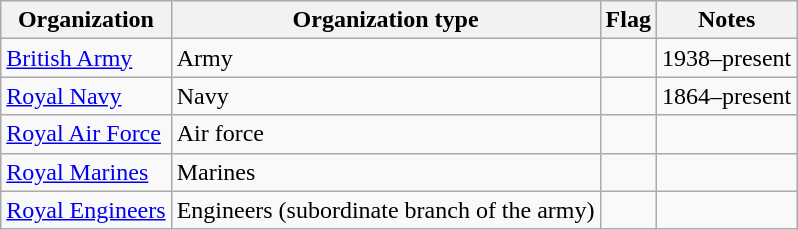<table class="wikitable">
<tr>
<th>Organization</th>
<th>Organization type</th>
<th>Flag</th>
<th>Notes</th>
</tr>
<tr>
<td><a href='#'>British Army</a></td>
<td>Army</td>
<td></td>
<td>1938–present</td>
</tr>
<tr>
<td><a href='#'>Royal Navy</a></td>
<td>Navy</td>
<td></td>
<td>1864–present</td>
</tr>
<tr>
<td><a href='#'>Royal Air Force</a></td>
<td>Air force</td>
<td></td>
<td></td>
</tr>
<tr>
<td><a href='#'>Royal Marines</a></td>
<td>Marines</td>
<td></td>
<td></td>
</tr>
<tr>
<td><a href='#'>Royal Engineers</a></td>
<td>Engineers (subordinate branch of the army)</td>
<td></td>
<td></td>
</tr>
</table>
